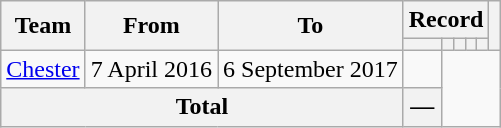<table class=wikitable style="text-align: center">
<tr>
<th rowspan=2>Team</th>
<th rowspan=2>From</th>
<th rowspan=2>To</th>
<th colspan=5>Record</th>
<th rowspan=2></th>
</tr>
<tr>
<th></th>
<th></th>
<th></th>
<th></th>
<th></th>
</tr>
<tr>
<td align=left><a href='#'>Chester</a></td>
<td align=left>7 April 2016</td>
<td align=left>6 September 2017<br></td>
<td></td>
</tr>
<tr>
<th colspan=3>Total<br></th>
<th>—</th>
</tr>
</table>
